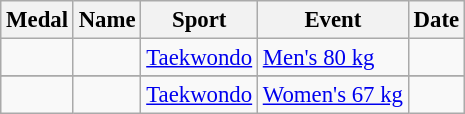<table class="wikitable sortable" style="font-size:95%">
<tr>
<th>Medal</th>
<th>Name</th>
<th>Sport</th>
<th>Event</th>
<th>Date</th>
</tr>
<tr>
<td></td>
<td></td>
<td><a href='#'>Taekwondo</a></td>
<td><a href='#'>Men's 80 kg</a></td>
<td></td>
</tr>
<tr>
</tr>
<tr>
<td></td>
<td></td>
<td><a href='#'>Taekwondo</a></td>
<td><a href='#'>Women's 67 kg</a></td>
<td></td>
</tr>
</table>
